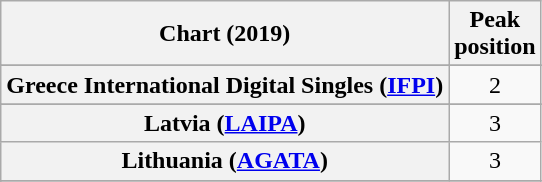<table class="wikitable sortable plainrowheaders" style="text-align:center">
<tr>
<th scope="col">Chart (2019)</th>
<th scope="col">Peak<br>position</th>
</tr>
<tr>
</tr>
<tr>
</tr>
<tr>
</tr>
<tr>
</tr>
<tr>
</tr>
<tr>
</tr>
<tr>
</tr>
<tr>
</tr>
<tr>
</tr>
<tr>
</tr>
<tr>
<th scope="row">Greece International Digital Singles (<a href='#'>IFPI</a>)</th>
<td>2</td>
</tr>
<tr>
</tr>
<tr>
</tr>
<tr>
</tr>
<tr>
</tr>
<tr>
<th scope="row">Latvia (<a href='#'>LAIPA</a>)</th>
<td>3</td>
</tr>
<tr>
<th scope="row">Lithuania (<a href='#'>AGATA</a>)</th>
<td>3</td>
</tr>
<tr>
</tr>
<tr>
</tr>
<tr>
</tr>
<tr>
</tr>
<tr>
</tr>
<tr>
</tr>
<tr>
</tr>
<tr>
</tr>
<tr>
</tr>
<tr>
</tr>
<tr>
</tr>
</table>
